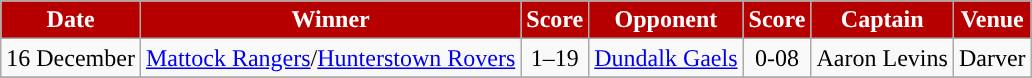<table class="wikitable" style="text-align:center;">
<tr>
<th style="background:#B60000;color:white">Date</th>
<th style="background:#B60000;color:white">Winner</th>
<th style="background:#B60000;color:white">Score</th>
<th style="background:#B60000;color:white">Opponent</th>
<th style="background:#B60000;color:white">Score</th>
<th style="background:#B60000;color:white">Captain</th>
<th style="background:#B60000;color:white">Venue</th>
</tr>
<tr>
<td>16 December</td>
<td><a href='#'>Mattock Rangers</a>/<a href='#'>Hunterstown Rovers</a></td>
<td>1–19</td>
<td><a href='#'>Dundalk Gaels</a></td>
<td>0-08</td>
<td>Aaron Levins</td>
<td>Darver</td>
</tr>
<tr>
</tr>
</table>
